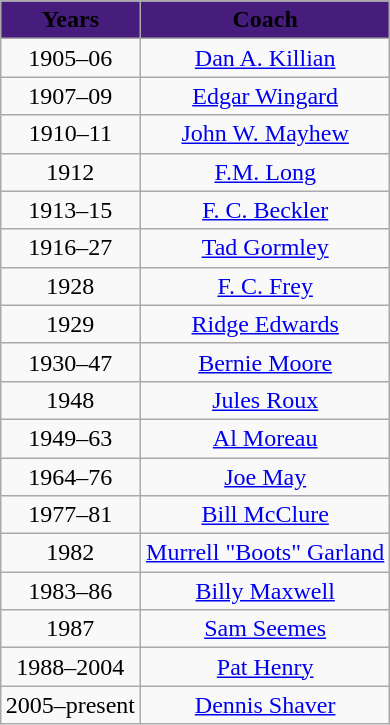<table style="margin: 1em auto 1em auto" class="wikitable sortable">
<tr>
<th style="background:#461d7c;" align="center"><span>Years</span></th>
<th style="background:#461d7c;" align="center"><span>Coach</span></th>
</tr>
<tr style="text-align:center;">
<td>1905–06</td>
<td><a href='#'>Dan A. Killian</a></td>
</tr>
<tr style="text-align:center;">
<td>1907–09</td>
<td><a href='#'>Edgar Wingard</a></td>
</tr>
<tr style="text-align:center;">
<td>1910–11</td>
<td><a href='#'>John W. Mayhew</a></td>
</tr>
<tr style="text-align:center;">
<td>1912</td>
<td><a href='#'>F.M. Long</a></td>
</tr>
<tr style="text-align:center;">
<td>1913–15</td>
<td><a href='#'>F. C. Beckler</a></td>
</tr>
<tr style="text-align:center;">
<td>1916–27</td>
<td><a href='#'>Tad Gormley</a></td>
</tr>
<tr style="text-align:center;">
<td>1928</td>
<td><a href='#'>F. C. Frey</a></td>
</tr>
<tr style="text-align:center;">
<td>1929</td>
<td><a href='#'>Ridge Edwards</a></td>
</tr>
<tr style="text-align:center;">
<td>1930–47</td>
<td><a href='#'>Bernie Moore</a></td>
</tr>
<tr style="text-align:center;">
<td>1948</td>
<td><a href='#'>Jules Roux</a></td>
</tr>
<tr style="text-align:center;">
<td>1949–63</td>
<td><a href='#'>Al Moreau</a></td>
</tr>
<tr style="text-align:center;">
<td>1964–76</td>
<td><a href='#'>Joe May</a></td>
</tr>
<tr style="text-align:center;">
<td>1977–81</td>
<td><a href='#'>Bill McClure</a></td>
</tr>
<tr style="text-align:center;">
<td>1982</td>
<td><a href='#'>Murrell "Boots" Garland</a></td>
</tr>
<tr style="text-align:center;">
<td>1983–86</td>
<td><a href='#'>Billy Maxwell</a></td>
</tr>
<tr style="text-align:center;">
<td>1987</td>
<td><a href='#'>Sam Seemes</a></td>
</tr>
<tr style="text-align:center;">
<td>1988–2004</td>
<td><a href='#'>Pat Henry</a></td>
</tr>
<tr style="text-align:center;">
<td>2005–present</td>
<td><a href='#'>Dennis Shaver</a></td>
</tr>
</table>
